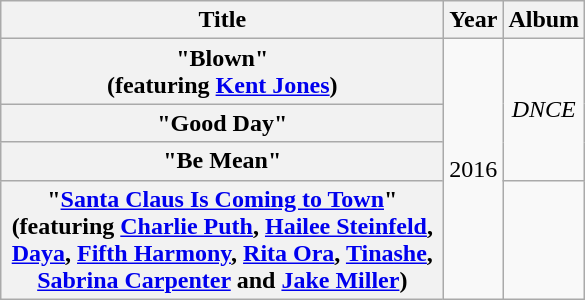<table class="wikitable plainrowheaders" style="text-align:center;" border="1">
<tr>
<th scope="col" style="width:18em;">Title</th>
<th scope="col">Year</th>
<th scope="col">Album</th>
</tr>
<tr>
<th scope="row">"Blown"<br><span>(featuring <a href='#'>Kent Jones</a>)</span></th>
<td rowspan=4>2016</td>
<td rowspan=3><em>DNCE</em></td>
</tr>
<tr>
<th scope="row">"Good Day"</th>
</tr>
<tr>
<th scope="row">"Be Mean"</th>
</tr>
<tr>
<th scope="row">"<a href='#'>Santa Claus Is Coming to Town</a>"<br><span>(featuring <a href='#'>Charlie Puth</a>, <a href='#'>Hailee Steinfeld</a>, <a href='#'>Daya</a>, <a href='#'>Fifth Harmony</a>, <a href='#'>Rita Ora</a>, <a href='#'>Tinashe</a>, <a href='#'>Sabrina Carpenter</a> and <a href='#'>Jake Miller</a>)</span></th>
<td></td>
</tr>
</table>
